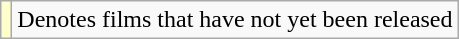<table class="wikitable">
<tr>
<td style="background:#ffc;"></td>
<td>Denotes films that have not yet been released</td>
</tr>
</table>
